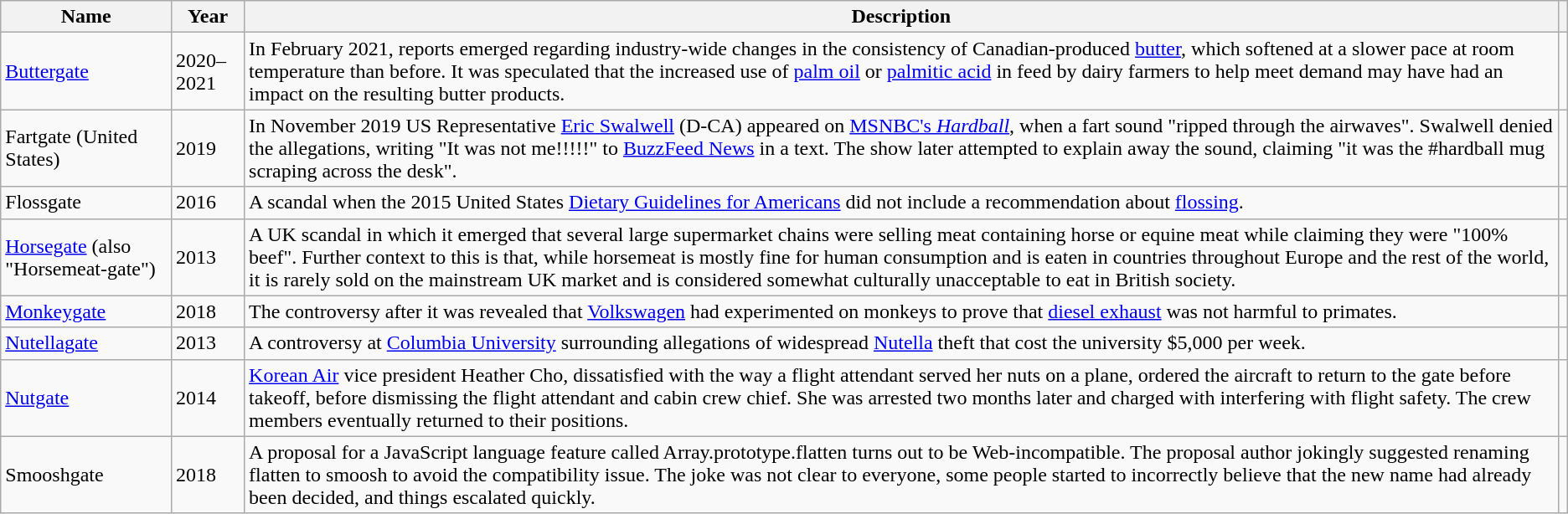<table class="wikitable sortable">
<tr>
<th>Name</th>
<th>Year</th>
<th>Description</th>
<th></th>
</tr>
<tr>
<td><a href='#'>Buttergate</a></td>
<td>2020–2021</td>
<td>In February 2021, reports emerged regarding industry-wide changes in the consistency of Canadian-produced <a href='#'>butter</a>, which softened at a slower pace at room temperature than before. It was speculated that the increased use of <a href='#'>palm oil</a> or <a href='#'>palmitic acid</a> in feed by dairy farmers to help meet demand may have had an impact on the resulting butter products.</td>
<td></td>
</tr>
<tr>
<td>Fartgate (United States)</td>
<td>2019</td>
<td>In November 2019 US Representative <a href='#'>Eric Swalwell</a> (D-CA) appeared on <a href='#'>MSNBC's <em>Hardball</em></a>, when a fart sound "ripped through the airwaves". Swalwell denied the allegations, writing "It was not me!!!!!" to <a href='#'>BuzzFeed News</a> in a text. The show later attempted to explain away the sound, claiming "it was the #hardball mug scraping across the desk".</td>
<td></td>
</tr>
<tr>
<td>Flossgate</td>
<td>2016</td>
<td>A scandal when the 2015 United States <a href='#'>Dietary Guidelines for Americans</a> did not include a recommendation about <a href='#'>flossing</a>.</td>
<td></td>
</tr>
<tr>
<td><a href='#'>Horsegate</a> (also "Horsemeat-gate")</td>
<td>2013</td>
<td>A UK scandal in which it emerged that several large supermarket chains were selling meat containing horse or equine meat while claiming they were "100% beef". Further context to this is that, while horsemeat is mostly fine for human consumption and is eaten in countries throughout Europe and the rest of the world, it is rarely sold on the mainstream UK market and is considered somewhat culturally unacceptable to eat in British society.</td>
<td></td>
</tr>
<tr>
<td><a href='#'>Monkeygate</a></td>
<td>2018</td>
<td>The controversy after it was revealed that <a href='#'>Volkswagen</a> had experimented on monkeys to prove that <a href='#'>diesel exhaust</a> was not harmful to primates.</td>
<td></td>
</tr>
<tr>
<td><a href='#'>Nutellagate</a></td>
<td>2013</td>
<td>A controversy at <a href='#'>Columbia University</a> surrounding allegations of widespread <a href='#'>Nutella</a> theft that cost the university $5,000 per week.</td>
<td></td>
</tr>
<tr>
<td><a href='#'>Nutgate</a></td>
<td>2014</td>
<td><a href='#'>Korean Air</a> vice president Heather Cho, dissatisfied with the way a flight attendant served her nuts on a plane, ordered the aircraft to return to the gate before takeoff, before dismissing the flight attendant and cabin crew chief. She was arrested two months later and charged with interfering with flight safety. The crew members eventually returned to their positions.</td>
<td></td>
</tr>
<tr>
<td>Smooshgate</td>
<td>2018</td>
<td>A proposal for a JavaScript language feature called Array.prototype.flatten turns out to be Web-incompatible. The proposal author jokingly suggested renaming flatten to smoosh to avoid the compatibility issue. The joke was not clear to everyone, some people started to incorrectly believe that the new name had already been decided, and things escalated quickly.</td>
<td></td>
</tr>
</table>
